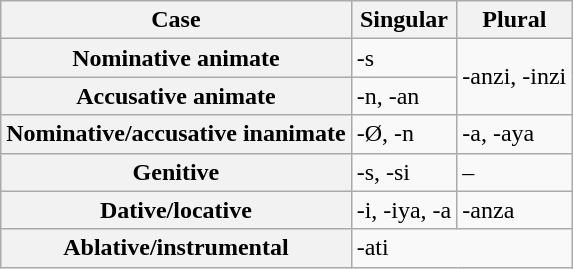<table class="wikitable">
<tr>
<th>Case</th>
<th>Singular</th>
<th>Plural</th>
</tr>
<tr>
<th>Nominative animate</th>
<td>-s</td>
<td rowspan="2">-anzi, -inzi</td>
</tr>
<tr>
<th>Accusative animate</th>
<td>-n, -an</td>
</tr>
<tr>
<th>Nominative/accusative inanimate</th>
<td>-Ø, -n</td>
<td>-a, -aya</td>
</tr>
<tr>
<th>Genitive</th>
<td>-s, -si</td>
<td>–</td>
</tr>
<tr>
<th>Dative/locative</th>
<td>-i, -iya, -a</td>
<td>-anza</td>
</tr>
<tr>
<th>Ablative/instrumental</th>
<td colspan="2">-ati</td>
</tr>
</table>
